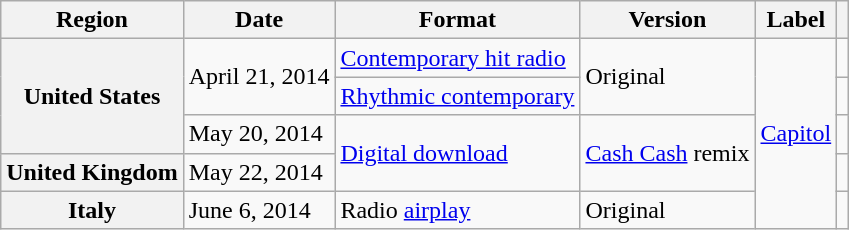<table class="wikitable plainrowheaders">
<tr>
<th scope="col">Region</th>
<th scope="col">Date</th>
<th scope="col">Format</th>
<th scope="col">Version</th>
<th scope="col">Label</th>
<th scope="col"></th>
</tr>
<tr>
<th scope="row" rowspan="3">United States</th>
<td rowspan="2">April 21, 2014</td>
<td><a href='#'>Contemporary hit radio</a></td>
<td rowspan="2">Original</td>
<td rowspan="5"><a href='#'>Capitol</a></td>
<td align="center"></td>
</tr>
<tr>
<td><a href='#'>Rhythmic contemporary</a></td>
<td align="center"></td>
</tr>
<tr>
<td>May 20, 2014</td>
<td rowspan="2"><a href='#'>Digital download</a></td>
<td rowspan="2"><a href='#'>Cash Cash</a> remix</td>
<td align="center"></td>
</tr>
<tr>
<th scope="row">United Kingdom</th>
<td>May 22, 2014</td>
<td align="center"></td>
</tr>
<tr>
<th scope="row">Italy</th>
<td>June 6, 2014</td>
<td>Radio <a href='#'>airplay</a></td>
<td>Original</td>
<td align="center"></td>
</tr>
</table>
